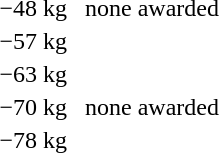<table>
<tr>
<td>−48 kg</td>
<td></td>
<td></td>
<td>none awarded</td>
</tr>
<tr>
<td>−57 kg</td>
<td></td>
<td></td>
<td></td>
</tr>
<tr>
<td>−63 kg</td>
<td></td>
<td></td>
<td><br></td>
</tr>
<tr>
<td>−70 kg</td>
<td></td>
<td></td>
<td>none awarded</td>
</tr>
<tr>
<td>−78 kg</td>
<td></td>
<td></td>
<td></td>
</tr>
</table>
